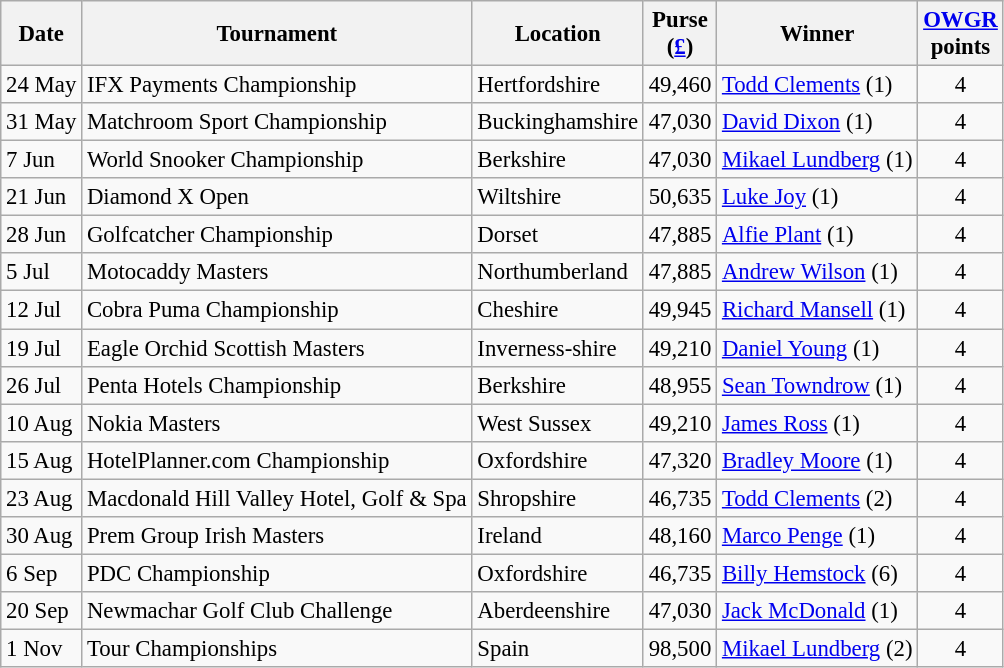<table class="wikitable" style="font-size:95%;">
<tr>
<th>Date</th>
<th>Tournament</th>
<th>Location</th>
<th>Purse<br>(<a href='#'>£</a>)</th>
<th>Winner</th>
<th><a href='#'>OWGR</a><br>points</th>
</tr>
<tr>
<td>24 May</td>
<td>IFX Payments Championship</td>
<td>Hertfordshire</td>
<td align=right>49,460</td>
<td> <a href='#'>Todd Clements</a> (1)</td>
<td align=center>4</td>
</tr>
<tr>
<td>31 May</td>
<td>Matchroom Sport Championship</td>
<td>Buckinghamshire</td>
<td align=right>47,030</td>
<td> <a href='#'>David Dixon</a> (1)</td>
<td align=center>4</td>
</tr>
<tr>
<td>7 Jun</td>
<td>World Snooker Championship</td>
<td>Berkshire</td>
<td align=right>47,030</td>
<td> <a href='#'>Mikael Lundberg</a> (1)</td>
<td align=center>4</td>
</tr>
<tr>
<td>21 Jun</td>
<td>Diamond X Open</td>
<td>Wiltshire</td>
<td align=right>50,635</td>
<td> <a href='#'>Luke Joy</a> (1)</td>
<td align=center>4</td>
</tr>
<tr>
<td>28 Jun</td>
<td>Golfcatcher Championship</td>
<td>Dorset</td>
<td align=right>47,885</td>
<td> <a href='#'>Alfie Plant</a> (1)</td>
<td align=center>4</td>
</tr>
<tr>
<td>5 Jul</td>
<td>Motocaddy Masters</td>
<td>Northumberland</td>
<td align=right>47,885</td>
<td> <a href='#'>Andrew Wilson</a> (1)</td>
<td align=center>4</td>
</tr>
<tr>
<td>12 Jul</td>
<td>Cobra Puma Championship</td>
<td>Cheshire</td>
<td align=right>49,945</td>
<td> <a href='#'>Richard Mansell</a> (1)</td>
<td align=center>4</td>
</tr>
<tr>
<td>19 Jul</td>
<td>Eagle Orchid Scottish Masters</td>
<td>Inverness-shire</td>
<td align=right>49,210</td>
<td> <a href='#'>Daniel Young</a> (1)</td>
<td align=center>4</td>
</tr>
<tr>
<td>26 Jul</td>
<td>Penta Hotels Championship</td>
<td>Berkshire</td>
<td align=right>48,955</td>
<td> <a href='#'>Sean Towndrow</a> (1)</td>
<td align=center>4</td>
</tr>
<tr>
<td>10 Aug</td>
<td>Nokia Masters</td>
<td>West Sussex</td>
<td align=right>49,210</td>
<td> <a href='#'>James Ross</a> (1)</td>
<td align=center>4</td>
</tr>
<tr>
<td>15 Aug</td>
<td>HotelPlanner.com Championship</td>
<td>Oxfordshire</td>
<td align=right>47,320</td>
<td> <a href='#'>Bradley Moore</a> (1)</td>
<td align=center>4</td>
</tr>
<tr>
<td>23 Aug</td>
<td>Macdonald Hill Valley Hotel, Golf & Spa</td>
<td>Shropshire</td>
<td align=right>46,735</td>
<td> <a href='#'>Todd Clements</a> (2)</td>
<td align=center>4</td>
</tr>
<tr>
<td>30 Aug</td>
<td>Prem Group Irish Masters</td>
<td>Ireland</td>
<td align=right>48,160</td>
<td> <a href='#'>Marco Penge</a> (1)</td>
<td align=center>4</td>
</tr>
<tr>
<td>6 Sep</td>
<td>PDC Championship</td>
<td>Oxfordshire</td>
<td align=right>46,735</td>
<td> <a href='#'>Billy Hemstock</a> (6)</td>
<td align=center>4</td>
</tr>
<tr>
<td>20 Sep</td>
<td>Newmachar Golf Club Challenge</td>
<td>Aberdeenshire</td>
<td align=right>47,030</td>
<td> <a href='#'>Jack McDonald</a> (1)</td>
<td align=center>4</td>
</tr>
<tr>
<td>1 Nov</td>
<td>Tour Championships</td>
<td>Spain</td>
<td align=right>98,500</td>
<td> <a href='#'>Mikael Lundberg</a> (2)</td>
<td align=center>4</td>
</tr>
</table>
